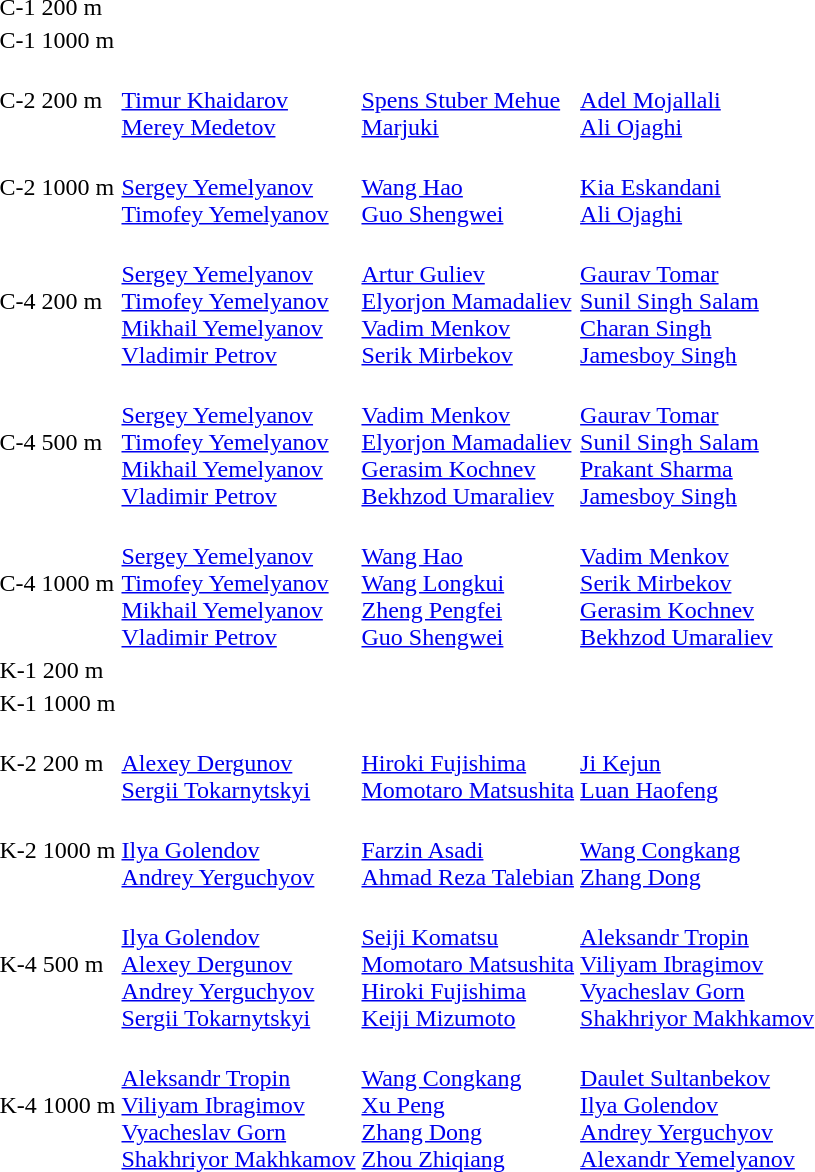<table>
<tr>
<td>C-1 200 m</td>
<td></td>
<td></td>
<td></td>
</tr>
<tr>
<td>C-1 1000 m</td>
<td></td>
<td></td>
<td></td>
</tr>
<tr>
<td>C-2 200 m</td>
<td><br><a href='#'>Timur Khaidarov</a><br><a href='#'>Merey Medetov</a></td>
<td><br><a href='#'>Spens Stuber Mehue</a><br><a href='#'>Marjuki</a></td>
<td><br><a href='#'>Adel Mojallali</a><br><a href='#'>Ali Ojaghi</a></td>
</tr>
<tr>
<td>C-2 1000 m</td>
<td><br><a href='#'>Sergey Yemelyanov</a><br><a href='#'>Timofey Yemelyanov</a></td>
<td><br><a href='#'>Wang Hao</a><br><a href='#'>Guo Shengwei</a></td>
<td><br><a href='#'>Kia Eskandani</a><br><a href='#'>Ali Ojaghi</a></td>
</tr>
<tr>
<td>C-4 200 m</td>
<td><br><a href='#'>Sergey Yemelyanov</a><br><a href='#'>Timofey Yemelyanov</a><br><a href='#'>Mikhail Yemelyanov</a><br><a href='#'>Vladimir Petrov</a></td>
<td><br><a href='#'>Artur Guliev</a><br><a href='#'>Elyorjon Mamadaliev</a><br><a href='#'>Vadim Menkov</a><br><a href='#'>Serik Mirbekov</a></td>
<td><br><a href='#'>Gaurav Tomar</a><br><a href='#'>Sunil Singh Salam</a><br><a href='#'>Charan Singh</a><br><a href='#'>Jamesboy Singh</a></td>
</tr>
<tr>
<td>C-4 500 m</td>
<td><br><a href='#'>Sergey Yemelyanov</a><br><a href='#'>Timofey Yemelyanov</a><br><a href='#'>Mikhail Yemelyanov</a><br><a href='#'>Vladimir Petrov</a></td>
<td><br><a href='#'>Vadim Menkov</a><br><a href='#'>Elyorjon Mamadaliev</a><br><a href='#'>Gerasim Kochnev</a><br><a href='#'>Bekhzod Umaraliev</a></td>
<td><br><a href='#'>Gaurav Tomar</a><br><a href='#'>Sunil Singh Salam</a><br><a href='#'>Prakant Sharma</a><br><a href='#'>Jamesboy Singh</a></td>
</tr>
<tr>
<td>C-4 1000 m</td>
<td><br><a href='#'>Sergey Yemelyanov</a><br><a href='#'>Timofey Yemelyanov</a><br><a href='#'>Mikhail Yemelyanov</a><br><a href='#'>Vladimir Petrov</a></td>
<td><br><a href='#'>Wang Hao</a><br><a href='#'>Wang Longkui</a><br><a href='#'>Zheng Pengfei</a><br><a href='#'>Guo Shengwei</a></td>
<td><br><a href='#'>Vadim Menkov</a><br><a href='#'>Serik Mirbekov</a><br><a href='#'>Gerasim Kochnev</a><br><a href='#'>Bekhzod Umaraliev</a></td>
</tr>
<tr>
<td>K-1 200 m</td>
<td></td>
<td></td>
<td></td>
</tr>
<tr>
<td>K-1 1000 m</td>
<td></td>
<td></td>
<td></td>
</tr>
<tr>
<td>K-2 200 m</td>
<td><br><a href='#'>Alexey Dergunov</a><br><a href='#'>Sergii Tokarnytskyi</a></td>
<td><br><a href='#'>Hiroki Fujishima</a><br><a href='#'>Momotaro Matsushita</a></td>
<td><br><a href='#'>Ji Kejun</a><br><a href='#'>Luan Haofeng</a></td>
</tr>
<tr>
<td>K-2 1000 m</td>
<td><br><a href='#'>Ilya Golendov</a><br><a href='#'>Andrey Yerguchyov</a></td>
<td><br><a href='#'>Farzin Asadi</a><br><a href='#'>Ahmad Reza Talebian</a></td>
<td><br><a href='#'>Wang Congkang</a><br><a href='#'>Zhang Dong</a></td>
</tr>
<tr>
<td>K-4 500 m</td>
<td><br><a href='#'>Ilya Golendov</a><br><a href='#'>Alexey Dergunov</a><br><a href='#'>Andrey Yerguchyov</a><br><a href='#'>Sergii Tokarnytskyi</a></td>
<td><br><a href='#'>Seiji Komatsu</a><br><a href='#'>Momotaro Matsushita</a><br><a href='#'>Hiroki Fujishima</a><br><a href='#'>Keiji Mizumoto</a></td>
<td><br><a href='#'>Aleksandr Tropin</a><br><a href='#'>Viliyam Ibragimov</a><br><a href='#'>Vyacheslav Gorn</a><br><a href='#'>Shakhriyor Makhkamov</a></td>
</tr>
<tr>
<td>K-4 1000 m</td>
<td><br><a href='#'>Aleksandr Tropin</a><br><a href='#'>Viliyam Ibragimov</a><br><a href='#'>Vyacheslav Gorn</a><br><a href='#'>Shakhriyor Makhkamov</a></td>
<td><br><a href='#'>Wang Congkang</a><br><a href='#'>Xu Peng</a><br><a href='#'>Zhang Dong</a><br><a href='#'>Zhou Zhiqiang</a></td>
<td><br><a href='#'>Daulet Sultanbekov</a><br><a href='#'>Ilya Golendov</a><br><a href='#'>Andrey Yerguchyov</a><br><a href='#'>Alexandr Yemelyanov</a></td>
</tr>
</table>
